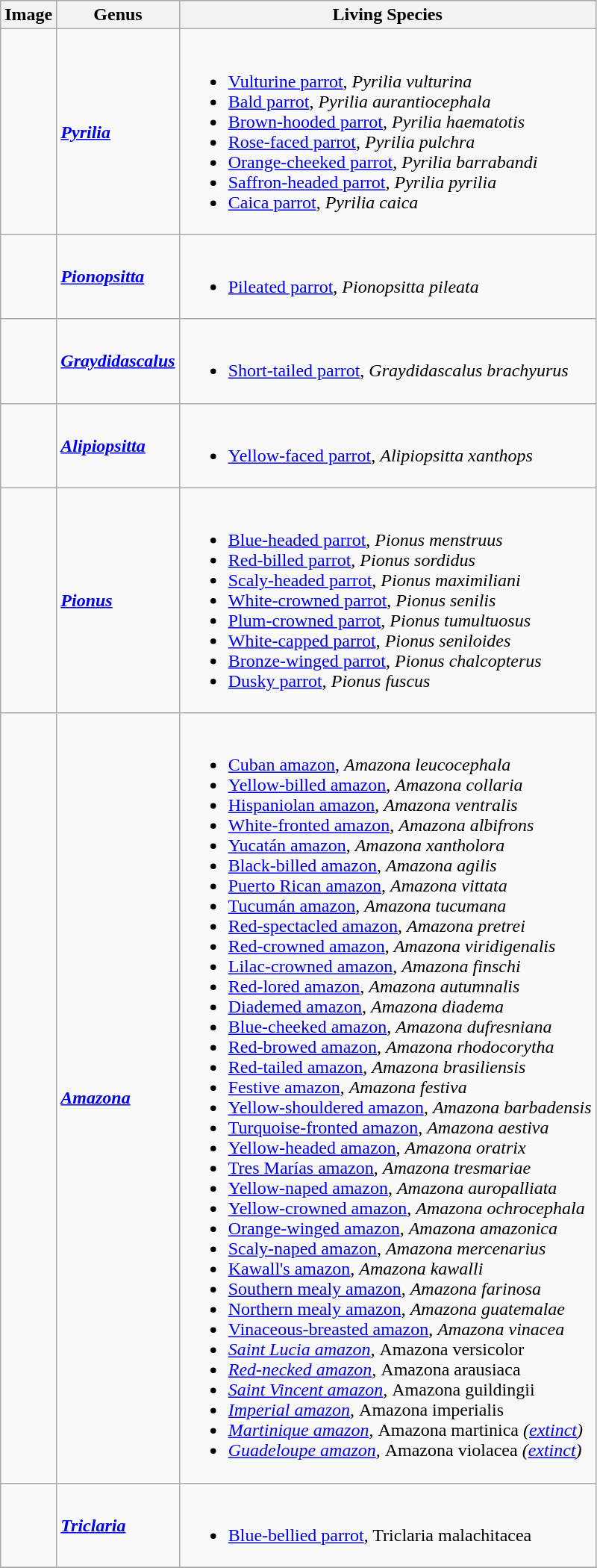<table class="wikitable">
<tr>
<th>Image</th>
<th>Genus</th>
<th>Living Species</th>
</tr>
<tr>
<td></td>
<td><strong><em><a href='#'>Pyrilia</a></em></strong> </td>
<td><br><ul><li><a href='#'>Vulturine parrot</a>, <em>Pyrilia vulturina</em></li><li><a href='#'>Bald parrot</a>, <em>Pyrilia aurantiocephala</em></li><li><a href='#'>Brown-hooded parrot</a>, <em>Pyrilia haematotis</em></li><li><a href='#'>Rose-faced parrot</a>, <em>Pyrilia pulchra</em></li><li><a href='#'>Orange-cheeked parrot</a>, <em>Pyrilia barrabandi</em></li><li><a href='#'>Saffron-headed parrot</a>, <em>Pyrilia pyrilia</em></li><li><a href='#'>Caica parrot</a>, <em>Pyrilia caica</em></li></ul></td>
</tr>
<tr>
<td></td>
<td><strong><em><a href='#'>Pionopsitta</a></em></strong> </td>
<td><br><ul><li><a href='#'>Pileated parrot</a>, <em>Pionopsitta pileata</em></li></ul></td>
</tr>
<tr>
<td></td>
<td><strong><em><a href='#'>Graydidascalus</a></em></strong> </td>
<td><br><ul><li><a href='#'>Short-tailed parrot</a>, <em>Graydidascalus brachyurus</em></li></ul></td>
</tr>
<tr>
<td></td>
<td><strong><em><a href='#'>Alipiopsitta</a></em></strong> </td>
<td><br><ul><li><a href='#'>Yellow-faced parrot</a>, <em>Alipiopsitta xanthops</em></li></ul></td>
</tr>
<tr>
<td></td>
<td><strong><em><a href='#'>Pionus</a></em></strong> </td>
<td><br><ul><li><a href='#'>Blue-headed parrot</a>, <em>Pionus menstruus</em></li><li><a href='#'>Red-billed parrot</a>, <em>Pionus sordidus</em></li><li><a href='#'>Scaly-headed parrot</a>, <em>Pionus maximiliani</em></li><li><a href='#'>White-crowned parrot</a>, <em>Pionus senilis</em></li><li><a href='#'>Plum-crowned parrot</a>, <em>Pionus tumultuosus</em></li><li><a href='#'>White-capped parrot</a>, <em>Pionus seniloides</em></li><li><a href='#'>Bronze-winged parrot</a>, <em>Pionus chalcopterus</em></li><li><a href='#'>Dusky parrot</a>, <em>Pionus fuscus</em></li></ul></td>
</tr>
<tr>
<td></td>
<td><strong><em><a href='#'>Amazona</a></em></strong> </td>
<td><br><ul><li><a href='#'>Cuban amazon</a>, <em>Amazona leucocephala</em></li><li><a href='#'>Yellow-billed amazon</a>, <em>Amazona collaria</em></li><li><a href='#'>Hispaniolan amazon</a>, <em>Amazona ventralis</em></li><li><a href='#'>White-fronted amazon</a>, <em>Amazona albifrons</em></li><li><a href='#'>Yucatán amazon</a>, <em>Amazona xantholora</em></li><li><a href='#'>Black-billed amazon</a>, <em>Amazona agilis</em></li><li><a href='#'>Puerto Rican amazon</a>, <em>Amazona vittata</em></li><li><a href='#'>Tucumán amazon</a>, <em>Amazona tucumana</em></li><li><a href='#'>Red-spectacled amazon</a>, <em>Amazona pretrei</em></li><li><a href='#'>Red-crowned amazon</a>, <em>Amazona viridigenalis</em></li><li><a href='#'>Lilac-crowned amazon</a>, <em>Amazona finschi</em></li><li><a href='#'>Red-lored amazon</a>, <em>Amazona autumnalis</em></li><li><a href='#'>Diademed amazon</a>, <em>Amazona diadema</em></li><li><a href='#'>Blue-cheeked amazon</a>, <em>Amazona dufresniana</em></li><li><a href='#'>Red-browed amazon</a>, <em>Amazona rhodocorytha</em></li><li><a href='#'>Red-tailed amazon</a>, <em>Amazona brasiliensis</em></li><li><a href='#'>Festive amazon</a>, <em>Amazona festiva</em></li><li><a href='#'>Yellow-shouldered amazon</a>, <em>Amazona barbadensis</em></li><li><a href='#'>Turquoise-fronted amazon</a>, <em>Amazona aestiva</em></li><li><a href='#'>Yellow-headed amazon</a>, <em>Amazona oratrix</em></li><li><a href='#'>Tres Marías amazon</a>, <em>Amazona tresmariae</em></li><li><a href='#'>Yellow-naped amazon</a>, <em>Amazona auropalliata</em></li><li><a href='#'>Yellow-crowned amazon</a>, <em>Amazona ochrocephala</em></li><li><a href='#'>Orange-winged amazon</a>, <em>Amazona amazonica</em></li><li><a href='#'>Scaly-naped amazon</a>, <em>Amazona mercenarius</em></li><li><a href='#'>Kawall's amazon</a>, <em>Amazona kawalli</em></li><li><a href='#'>Southern mealy amazon</a>, <em>Amazona farinosa</em></li><li><a href='#'>Northern mealy amazon</a>, <em>Amazona guatemalae</em></li><li><a href='#'>Vinaceous-breasted amazon</a>, <em>Amazona vinacea</li><li><a href='#'>Saint Lucia amazon</a>, </em>Amazona versicolor<em></li><li><a href='#'>Red-necked amazon</a>, </em>Amazona arausiaca<em></li><li><a href='#'>Saint Vincent amazon</a>, </em>Amazona guildingii<em></li><li><a href='#'>Imperial amazon</a>, </em>Amazona imperialis<em></li><li><a href='#'>Martinique amazon</a>, </em>Amazona martinica<em> (<a href='#'>extinct</a>)</li><li><a href='#'>Guadeloupe amazon</a>, </em>Amazona violacea<em> (<a href='#'>extinct</a>)</li></ul></td>
</tr>
<tr>
<td></td>
<td><strong><em><a href='#'>Triclaria</a></em></strong> </td>
<td><br><ul><li><a href='#'>Blue-bellied parrot</a>, </em>Triclaria malachitacea<em></li></ul></td>
</tr>
<tr>
</tr>
</table>
